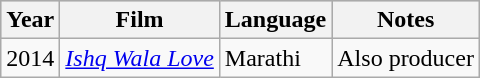<table class="wikitable">
<tr style="background:#ccc">
<th>Year</th>
<th>Film</th>
<th>Language</th>
<th>Notes</th>
</tr>
<tr>
<td>2014</td>
<td><em><a href='#'>Ishq Wala Love</a></em></td>
<td>Marathi</td>
<td>Also producer</td>
</tr>
</table>
